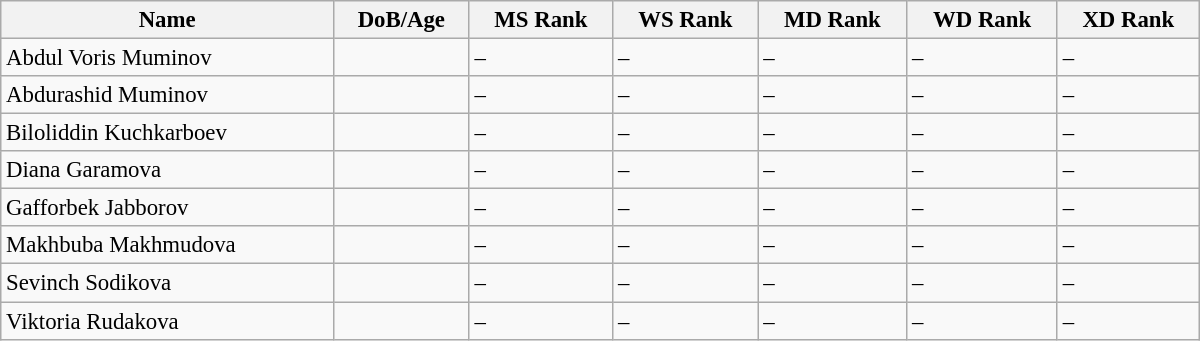<table class="sortable wikitable"  style="width:800px; font-size:95%;">
<tr>
<th align="left">Name</th>
<th align="left">DoB/Age</th>
<th align="left">MS Rank</th>
<th align="left">WS Rank</th>
<th align="left">MD Rank</th>
<th align="left">WD Rank</th>
<th align="left">XD Rank</th>
</tr>
<tr>
<td>Abdul Voris Muminov</td>
<td></td>
<td>–</td>
<td>–</td>
<td>–</td>
<td>–</td>
<td>–</td>
</tr>
<tr>
<td>Abdurashid Muminov</td>
<td></td>
<td>–</td>
<td>–</td>
<td>–</td>
<td>–</td>
<td>–</td>
</tr>
<tr>
<td>Biloliddin Kuchkarboev</td>
<td></td>
<td>–</td>
<td>–</td>
<td>–</td>
<td>–</td>
<td>–</td>
</tr>
<tr>
<td>Diana Garamova</td>
<td></td>
<td>–</td>
<td>–</td>
<td>–</td>
<td>–</td>
<td>–</td>
</tr>
<tr>
<td>Gafforbek Jabborov</td>
<td></td>
<td>–</td>
<td>–</td>
<td>–</td>
<td>–</td>
<td>–</td>
</tr>
<tr>
<td>Makhbuba Makhmudova</td>
<td></td>
<td>–</td>
<td>–</td>
<td>–</td>
<td>–</td>
<td>–</td>
</tr>
<tr>
<td>Sevinch Sodikova</td>
<td></td>
<td>–</td>
<td>–</td>
<td>–</td>
<td>–</td>
<td>–</td>
</tr>
<tr>
<td>Viktoria Rudakova</td>
<td></td>
<td>–</td>
<td>–</td>
<td>–</td>
<td>–</td>
<td>–</td>
</tr>
</table>
